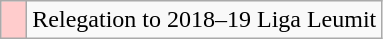<table class="wikitable">
<tr>
<td style="width:10px; background:#fcc;"></td>
<td>Relegation to 2018–19 Liga Leumit</td>
</tr>
</table>
